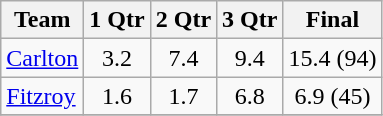<table class="wikitable">
<tr>
<th>Team</th>
<th>1 Qtr</th>
<th>2 Qtr</th>
<th>3 Qtr</th>
<th>Final</th>
</tr>
<tr>
<td><a href='#'>Carlton</a></td>
<td align=center>3.2</td>
<td align=center>7.4</td>
<td align=center>9.4</td>
<td align=center>15.4 (94)</td>
</tr>
<tr>
<td><a href='#'>Fitzroy</a></td>
<td align=center>1.6</td>
<td align=center>1.7</td>
<td align=center>6.8</td>
<td align=center>6.9 (45)</td>
</tr>
<tr>
</tr>
</table>
